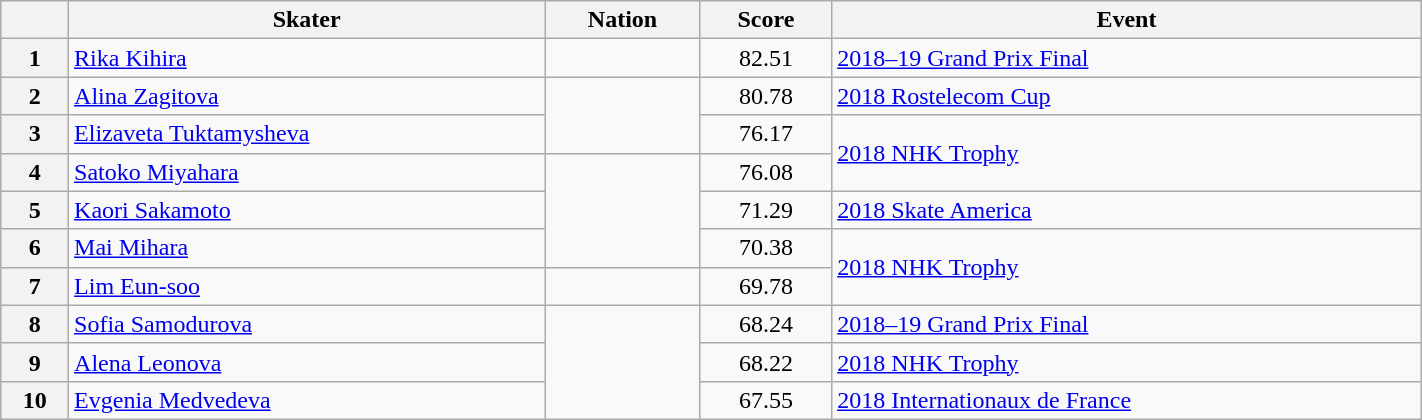<table class="wikitable sortable" style="text-align:left; width:75%">
<tr>
<th scope="col"></th>
<th scope="col">Skater</th>
<th scope="col">Nation</th>
<th scope="col">Score</th>
<th scope="col">Event</th>
</tr>
<tr>
<th scope="row">1</th>
<td><a href='#'>Rika Kihira</a></td>
<td></td>
<td style="text-align:center;">82.51</td>
<td><a href='#'>2018–19 Grand Prix Final</a></td>
</tr>
<tr>
<th scope="row">2</th>
<td><a href='#'>Alina Zagitova</a></td>
<td rowspan="2"></td>
<td style="text-align:center;">80.78</td>
<td><a href='#'>2018 Rostelecom Cup</a></td>
</tr>
<tr>
<th scope="row">3</th>
<td><a href='#'>Elizaveta Tuktamysheva</a></td>
<td style="text-align:center;">76.17</td>
<td rowspan="2"><a href='#'>2018 NHK Trophy</a></td>
</tr>
<tr>
<th scope="row">4</th>
<td><a href='#'>Satoko Miyahara</a></td>
<td rowspan="3"></td>
<td style="text-align:center;">76.08</td>
</tr>
<tr>
<th scope="row">5</th>
<td><a href='#'>Kaori Sakamoto</a></td>
<td style="text-align:center;">71.29</td>
<td><a href='#'>2018 Skate America</a></td>
</tr>
<tr>
<th scope="row">6</th>
<td><a href='#'>Mai Mihara</a></td>
<td style="text-align:center;">70.38</td>
<td rowspan="2"><a href='#'>2018 NHK Trophy</a></td>
</tr>
<tr>
<th scope="row">7</th>
<td><a href='#'>Lim Eun-soo</a></td>
<td></td>
<td style="text-align:center;">69.78</td>
</tr>
<tr>
<th scope="row">8</th>
<td><a href='#'>Sofia Samodurova</a></td>
<td rowspan="3"></td>
<td style="text-align:center;">68.24</td>
<td><a href='#'>2018–19 Grand Prix Final</a></td>
</tr>
<tr>
<th scope="row">9</th>
<td><a href='#'>Alena Leonova</a></td>
<td style="text-align:center;">68.22</td>
<td><a href='#'>2018 NHK Trophy</a></td>
</tr>
<tr>
<th scope="row">10</th>
<td><a href='#'>Evgenia Medvedeva</a></td>
<td style="text-align:center;">67.55</td>
<td><a href='#'>2018 Internationaux de France</a></td>
</tr>
</table>
